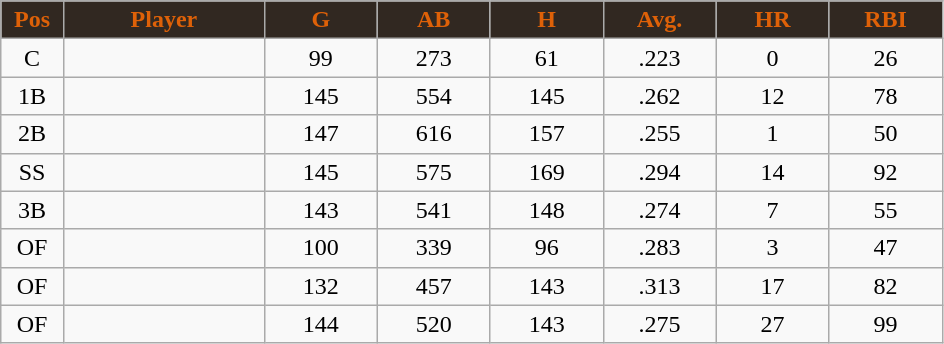<table class="wikitable sortable">
<tr>
<th style="background:#312821;color:#de6108;" width="5%">Pos</th>
<th style="background:#312821;color:#de6108;" width="16%">Player</th>
<th style="background:#312821;color:#de6108;" width="9%">G</th>
<th style="background:#312821;color:#de6108;" width="9%">AB</th>
<th style="background:#312821;color:#de6108;" width="9%">H</th>
<th style="background:#312821;color:#de6108;" width="9%">Avg.</th>
<th style="background:#312821;color:#de6108;" width="9%">HR</th>
<th style="background:#312821;color:#de6108;" width="9%">RBI</th>
</tr>
<tr align="center">
<td>C</td>
<td></td>
<td>99</td>
<td>273</td>
<td>61</td>
<td>.223</td>
<td>0</td>
<td>26</td>
</tr>
<tr align="center">
<td>1B</td>
<td></td>
<td>145</td>
<td>554</td>
<td>145</td>
<td>.262</td>
<td>12</td>
<td>78</td>
</tr>
<tr align="center">
<td>2B</td>
<td></td>
<td>147</td>
<td>616</td>
<td>157</td>
<td>.255</td>
<td>1</td>
<td>50</td>
</tr>
<tr align="center">
<td>SS</td>
<td></td>
<td>145</td>
<td>575</td>
<td>169</td>
<td>.294</td>
<td>14</td>
<td>92</td>
</tr>
<tr align="center">
<td>3B</td>
<td></td>
<td>143</td>
<td>541</td>
<td>148</td>
<td>.274</td>
<td>7</td>
<td>55</td>
</tr>
<tr align="center">
<td>OF</td>
<td></td>
<td>100</td>
<td>339</td>
<td>96</td>
<td>.283</td>
<td>3</td>
<td>47</td>
</tr>
<tr align="center">
<td>OF</td>
<td></td>
<td>132</td>
<td>457</td>
<td>143</td>
<td>.313</td>
<td>17</td>
<td>82</td>
</tr>
<tr align="center">
<td>OF</td>
<td></td>
<td>144</td>
<td>520</td>
<td>143</td>
<td>.275</td>
<td>27</td>
<td>99</td>
</tr>
</table>
